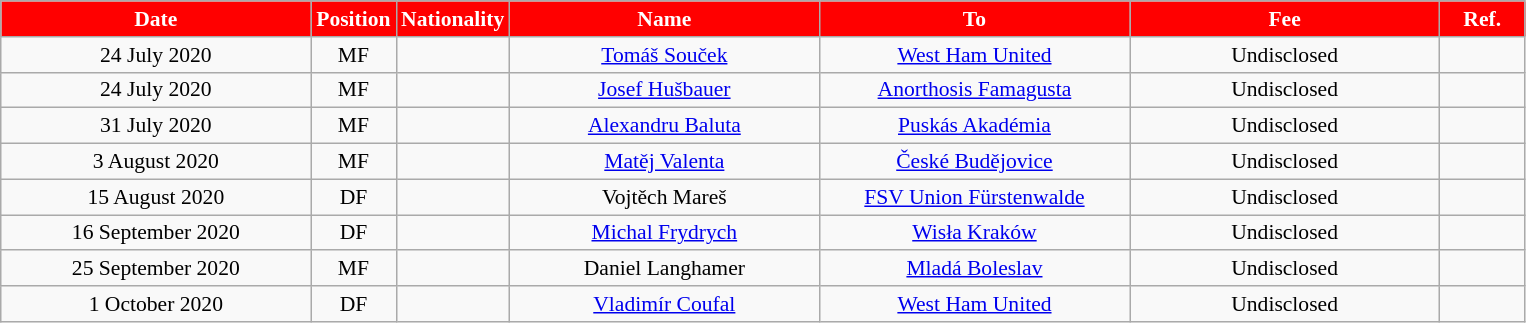<table class="wikitable"  style="text-align:center; font-size:90%; ">
<tr>
<th style="background:#ff0000; color:white; width:200px;">Date</th>
<th style="background:#ff0000; color:white; width:50px;">Position</th>
<th style="background:#ff0000; color:white; width:50px;">Nationality</th>
<th style="background:#ff0000; color:white; width:200px;">Name</th>
<th style="background:#ff0000; color:white; width:200px;">To</th>
<th style="background:#ff0000; color:white; width:200px;">Fee</th>
<th style="background:#ff0000; color:white; width:50px;">Ref.</th>
</tr>
<tr>
<td>24 July 2020</td>
<td>MF</td>
<td></td>
<td><a href='#'>Tomáš Souček</a></td>
<td><a href='#'>West Ham United</a></td>
<td>Undisclosed</td>
<td></td>
</tr>
<tr>
<td>24 July 2020</td>
<td>MF</td>
<td></td>
<td><a href='#'>Josef Hušbauer</a></td>
<td><a href='#'>Anorthosis Famagusta</a></td>
<td>Undisclosed</td>
<td></td>
</tr>
<tr>
<td>31 July 2020</td>
<td>MF</td>
<td></td>
<td><a href='#'>Alexandru Baluta</a></td>
<td><a href='#'>Puskás Akadémia</a></td>
<td>Undisclosed</td>
<td></td>
</tr>
<tr>
<td>3 August 2020</td>
<td>MF</td>
<td></td>
<td><a href='#'>Matěj Valenta</a></td>
<td><a href='#'>České Budějovice</a></td>
<td>Undisclosed</td>
<td></td>
</tr>
<tr>
<td>15 August 2020</td>
<td>DF</td>
<td></td>
<td>Vojtěch Mareš</td>
<td><a href='#'>FSV Union Fürstenwalde</a></td>
<td>Undisclosed</td>
<td></td>
</tr>
<tr>
<td>16 September 2020</td>
<td>DF</td>
<td></td>
<td><a href='#'>Michal Frydrych</a></td>
<td><a href='#'>Wisła Kraków</a></td>
<td>Undisclosed</td>
<td></td>
</tr>
<tr>
<td>25 September 2020</td>
<td>MF</td>
<td></td>
<td>Daniel Langhamer</td>
<td><a href='#'>Mladá Boleslav</a></td>
<td>Undisclosed</td>
<td></td>
</tr>
<tr>
<td>1 October 2020</td>
<td>DF</td>
<td></td>
<td><a href='#'>Vladimír Coufal</a></td>
<td><a href='#'>West Ham United</a></td>
<td>Undisclosed</td>
<td></td>
</tr>
</table>
